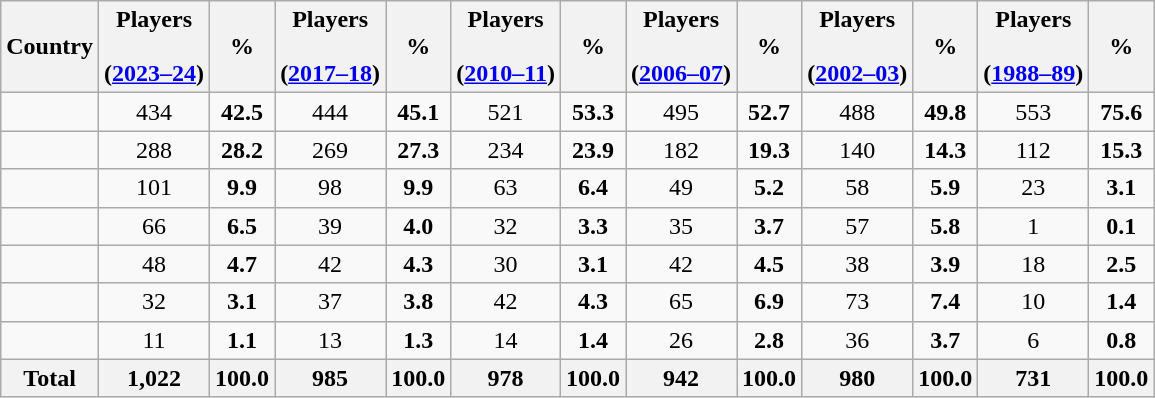<table class="wikitable sortable" style="text-align:center; padding: 1px; border-spacing: 1px;">
<tr>
<th scope="col">Country</th>
<th scope="col">Players<br><br>(<a href='#'>2023–24</a>)</th>
<th scope="col">%</th>
<th scope="col">Players<br><br>(<a href='#'>2017–18</a>)</th>
<th scope="col">%</th>
<th scope="col">Players<br><br>(<a href='#'>2010–11</a>)</th>
<th scope="col">%</th>
<th scope="col">Players<br><br>(<a href='#'>2006–07</a>)</th>
<th scope="col">%</th>
<th scope="col">Players<br><br>(<a href='#'>2002–03</a>)</th>
<th scope="col">%</th>
<th scope="col">Players<br><br>(<a href='#'>1988–89</a>)</th>
<th scope="col">%</th>
</tr>
<tr>
<td scope="row" style="text-align:left;"></td>
<td>434</td>
<td><strong>42.5</strong></td>
<td>444</td>
<td><strong>45.1</strong></td>
<td>521</td>
<td><strong>53.3</strong></td>
<td>495</td>
<td><strong>52.7</strong></td>
<td>488</td>
<td><strong>49.8</strong></td>
<td>553</td>
<td><strong>75.6</strong></td>
</tr>
<tr>
<td scope="row" style="text-align:left;"></td>
<td>288</td>
<td><strong>28.2</strong></td>
<td>269</td>
<td><strong>27.3</strong></td>
<td>234</td>
<td><strong>23.9</strong></td>
<td>182</td>
<td><strong>19.3</strong></td>
<td>140</td>
<td><strong>14.3</strong></td>
<td>112</td>
<td><strong>15.3</strong></td>
</tr>
<tr>
<td scope="row" style="text-align:left;"></td>
<td>101</td>
<td><strong>9.9</strong></td>
<td>98</td>
<td><strong>9.9</strong></td>
<td>63</td>
<td><strong>6.4</strong></td>
<td>49</td>
<td><strong>5.2</strong></td>
<td>58</td>
<td><strong>5.9</strong></td>
<td>23</td>
<td><strong>3.1</strong></td>
</tr>
<tr>
<td scope="row" style="text-align:left;"></td>
<td>66</td>
<td><strong>6.5</strong></td>
<td>39</td>
<td><strong>4.0</strong></td>
<td>32</td>
<td><strong>3.3</strong></td>
<td>35</td>
<td><strong>3.7</strong></td>
<td>57</td>
<td><strong>5.8</strong></td>
<td>1</td>
<td><strong>0.1</strong></td>
</tr>
<tr>
<td scope="row" style="text-align:left;"></td>
<td>48</td>
<td><strong>4.7</strong></td>
<td>42</td>
<td><strong>4.3</strong></td>
<td>30</td>
<td><strong>3.1</strong></td>
<td>42</td>
<td><strong>4.5</strong></td>
<td>38</td>
<td><strong>3.9</strong></td>
<td>18</td>
<td><strong>2.5</strong></td>
</tr>
<tr>
<td scope="row" style="text-align:left;"></td>
<td>32</td>
<td><strong>3.1</strong></td>
<td>37</td>
<td><strong>3.8</strong></td>
<td>42</td>
<td><strong>4.3</strong></td>
<td>65</td>
<td><strong>6.9</strong></td>
<td>73</td>
<td><strong>7.4</strong></td>
<td>10</td>
<td><strong>1.4</strong></td>
</tr>
<tr>
<td scope="row" style="text-align:left;"></td>
<td>11</td>
<td><strong>1.1</strong></td>
<td>13</td>
<td><strong>1.3</strong></td>
<td>14</td>
<td><strong>1.4</strong></td>
<td>26</td>
<td><strong>2.8</strong></td>
<td>36</td>
<td><strong>3.7</strong></td>
<td>6</td>
<td><strong>0.8</strong></td>
</tr>
<tr>
<th scope="row">Total</th>
<th>1,022</th>
<th>100.0</th>
<th>985</th>
<th>100.0</th>
<th>978</th>
<th>100.0</th>
<th>942</th>
<th>100.0</th>
<th>980</th>
<th>100.0</th>
<th>731</th>
<th>100.0</th>
</tr>
</table>
